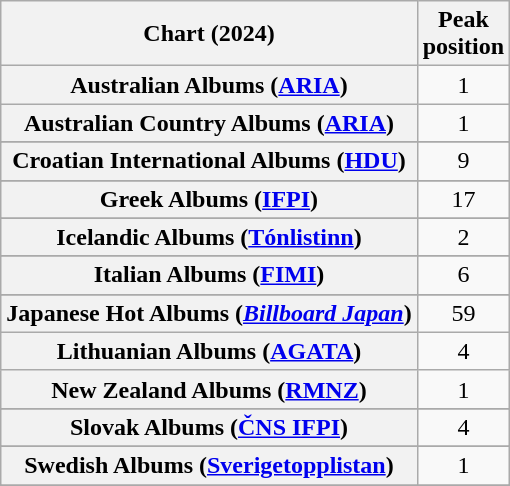<table class="wikitable sortable plainrowheaders" style="text-align:center">
<tr>
<th scope="col">Chart (2024)</th>
<th scope="col">Peak<br>position</th>
</tr>
<tr>
<th scope="row">Australian Albums (<a href='#'>ARIA</a>)</th>
<td>1</td>
</tr>
<tr>
<th scope="row">Australian Country Albums (<a href='#'>ARIA</a>)</th>
<td>1</td>
</tr>
<tr>
</tr>
<tr>
</tr>
<tr>
</tr>
<tr>
</tr>
<tr>
<th scope="row">Croatian International Albums (<a href='#'>HDU</a>)</th>
<td>9</td>
</tr>
<tr>
</tr>
<tr>
</tr>
<tr>
</tr>
<tr>
</tr>
<tr>
</tr>
<tr>
</tr>
<tr>
<th scope="row">Greek Albums (<a href='#'>IFPI</a>)</th>
<td>17</td>
</tr>
<tr>
</tr>
<tr>
<th scope="row">Icelandic Albums (<a href='#'>Tónlistinn</a>)</th>
<td>2</td>
</tr>
<tr>
</tr>
<tr>
<th scope="row">Italian Albums (<a href='#'>FIMI</a>)</th>
<td>6</td>
</tr>
<tr>
</tr>
<tr>
<th scope="row">Japanese Hot Albums (<em><a href='#'>Billboard Japan</a></em>)</th>
<td>59</td>
</tr>
<tr>
<th scope="row">Lithuanian Albums (<a href='#'>AGATA</a>)</th>
<td>4</td>
</tr>
<tr>
<th scope="row">New Zealand Albums (<a href='#'>RMNZ</a>)</th>
<td>1</td>
</tr>
<tr>
</tr>
<tr>
</tr>
<tr>
</tr>
<tr>
</tr>
<tr>
<th scope="row">Slovak Albums (<a href='#'>ČNS IFPI</a>)</th>
<td>4</td>
</tr>
<tr>
</tr>
<tr>
<th scope="row">Swedish Albums (<a href='#'>Sverigetopplistan</a>)</th>
<td>1</td>
</tr>
<tr>
</tr>
<tr>
</tr>
<tr>
</tr>
<tr>
</tr>
<tr>
</tr>
<tr>
</tr>
<tr>
</tr>
</table>
